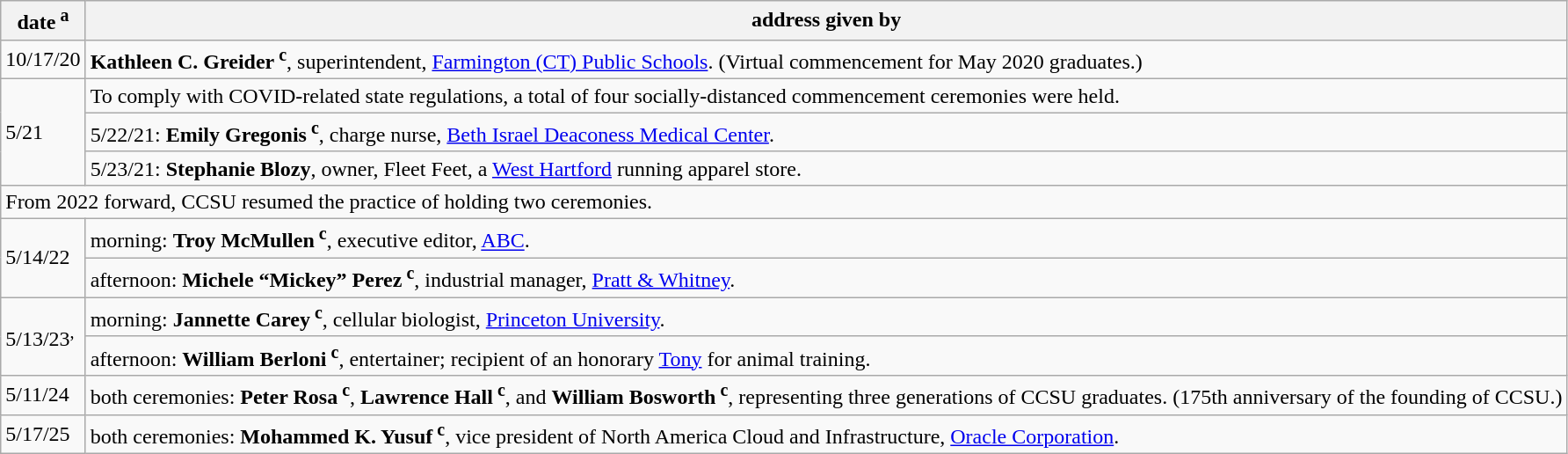<table class="wikitable" border="1">
<tr>
<th>date<sup> a</sup></th>
<th>address given by</th>
</tr>
<tr>
<td>10/17/20</td>
<td><strong>Kathleen C. Greider</strong><sup>  <strong>c</strong></sup>, superintendent, <a href='#'>Farmington (CT) Public Schools</a>. (Virtual commencement for May 2020 graduates.)</td>
</tr>
<tr>
<td style= valign="middle" rowspan=3>5/21</td>
<td>To comply with COVID-related state regulations, a total of four socially-distanced commencement ceremonies were held.</td>
</tr>
<tr>
<td>5/22/21: <strong>Emily Gregonis</strong><sup>  <strong>c</strong></sup>, charge nurse, <a href='#'>Beth Israel Deaconess Medical Center</a>.</td>
</tr>
<tr>
<td>5/23/21: <strong>Stephanie Blozy</strong>, owner, Fleet Feet, a <a href='#'>West Hartford</a> running apparel store.</td>
</tr>
<tr>
<td style= valign="middle" colspan=2>From 2022 forward, CCSU resumed the practice of holding two ceremonies.</td>
</tr>
<tr>
<td style= valign="middle" rowspan=2>5/14/22</td>
<td>morning: <strong>Troy McMullen</strong><sup>  <strong>c</strong></sup>, executive editor, <a href='#'> ABC</a>.</td>
</tr>
<tr>
<td>afternoon: <strong>Michele “Mickey” Perez</strong><sup>  <strong>c</strong></sup>, industrial manager, <a href='#'>Pratt & Whitney</a>.</td>
</tr>
<tr>
<td style= valign="middle" rowspan=2>5/13/23<sup>,</sup></td>
<td>morning: <strong>Jannette Carey</strong><sup>  <strong>c</strong></sup>, cellular biologist, <a href='#'>Princeton University</a>.</td>
</tr>
<tr>
<td>afternoon: <strong>William Berloni</strong><sup>  <strong>c</strong></sup>, entertainer; recipient of an honorary <a href='#'>Tony</a> for animal training.</td>
</tr>
<tr>
<td>5/11/24</td>
<td>both ceremonies: <strong>Peter Rosa</strong><sup>  <strong>c</strong></sup>, <strong>Lawrence Hall</strong><sup>  <strong>c</strong></sup>, and <strong>William Bosworth</strong><sup>  <strong>c</strong></sup>, representing three generations of CCSU graduates. (175th anniversary of the founding of CCSU.)</td>
</tr>
<tr>
<td>5/17/25</td>
<td>both ceremonies: <strong>Mohammed K. Yusuf</strong><sup>  <strong>c</strong></sup>, vice president of North America Cloud and Infrastructure, <a href='#'>Oracle Corporation</a>.</td>
</tr>
</table>
